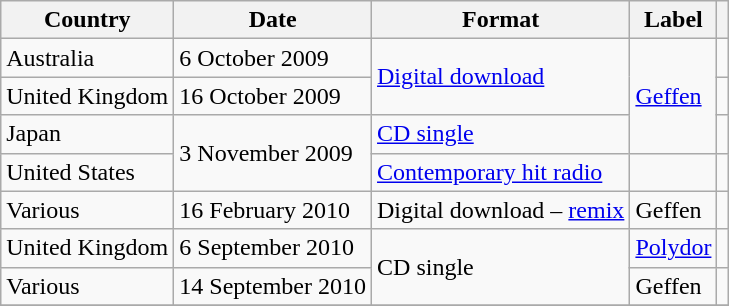<table class="wikitable">
<tr>
<th>Country</th>
<th>Date</th>
<th>Format</th>
<th>Label</th>
<th></th>
</tr>
<tr>
<td>Australia</td>
<td>6 October 2009</td>
<td rowspan="2"><a href='#'>Digital download</a></td>
<td rowspan="3"><a href='#'>Geffen</a></td>
<td></td>
</tr>
<tr>
<td>United Kingdom</td>
<td>16 October 2009</td>
<td></td>
</tr>
<tr>
<td>Japan</td>
<td rowspan="2">3 November 2009</td>
<td><a href='#'>CD single</a></td>
<td></td>
</tr>
<tr>
<td>United States</td>
<td><a href='#'>Contemporary hit radio</a></td>
<td></td>
<td></td>
</tr>
<tr>
<td>Various</td>
<td>16 February 2010</td>
<td>Digital download – <a href='#'>remix</a></td>
<td>Geffen</td>
<td></td>
</tr>
<tr>
<td>United Kingdom</td>
<td>6 September 2010</td>
<td rowspan="2">CD single</td>
<td><a href='#'>Polydor</a></td>
<td></td>
</tr>
<tr>
<td>Various</td>
<td>14 September 2010</td>
<td>Geffen</td>
<td></td>
</tr>
<tr>
</tr>
</table>
